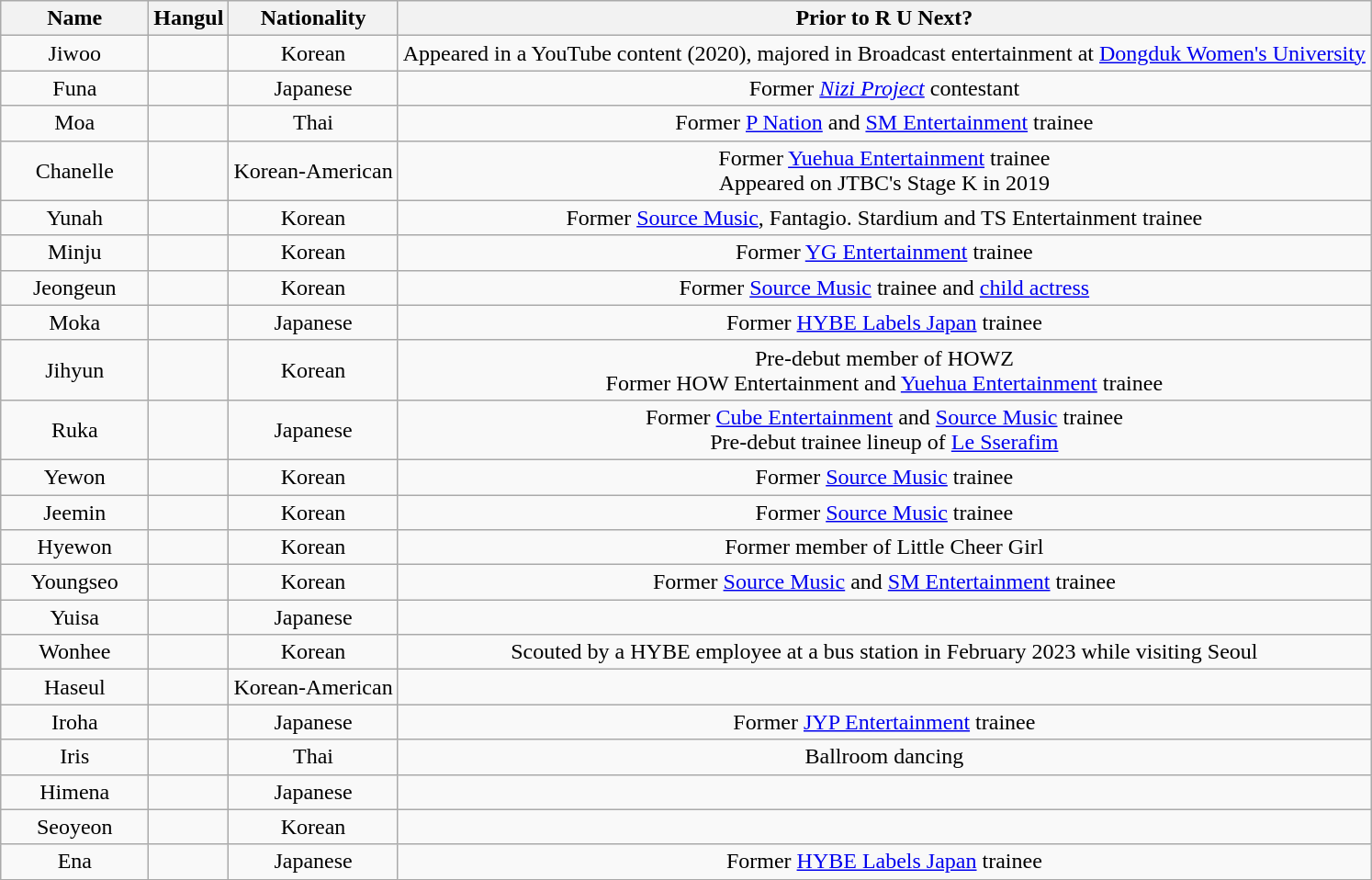<table class="wikitable sortable" style="text-align: center">
<tr>
<th style="width:100px">Name</th>
<th>Hangul</th>
<th>Nationality</th>
<th>Prior to R U Next?</th>
</tr>
<tr>
<td>Jiwoo</td>
<td></td>
<td>Korean</td>
<td>Appeared in a YouTube content (2020), majored in Broadcast entertainment at <a href='#'>Dongduk Women's University</a></td>
</tr>
<tr>
<td>Funa</td>
<td></td>
<td>Japanese</td>
<td>Former <em><a href='#'>Nizi Project</a></em> contestant</td>
</tr>
<tr>
<td>Moa</td>
<td></td>
<td>Thai</td>
<td>Former <a href='#'>P Nation</a> and <a href='#'>SM Entertainment</a> trainee</td>
</tr>
<tr>
<td>Chanelle</td>
<td></td>
<td>Korean-American</td>
<td>Former <a href='#'>Yuehua Entertainment</a> trainee<br>Appeared on JTBC's Stage K in 2019</td>
</tr>
<tr>
<td>Yunah</td>
<td></td>
<td>Korean</td>
<td>Former <a href='#'>Source Music</a>, Fantagio. Stardium and TS Entertainment trainee</td>
</tr>
<tr>
<td>Minju</td>
<td></td>
<td>Korean</td>
<td>Former <a href='#'>YG Entertainment</a> trainee</td>
</tr>
<tr>
<td>Jeongeun</td>
<td></td>
<td>Korean</td>
<td>Former <a href='#'>Source Music</a> trainee and <a href='#'>child actress</a></td>
</tr>
<tr>
<td>Moka</td>
<td></td>
<td>Japanese</td>
<td>Former <a href='#'>HYBE Labels Japan</a> trainee</td>
</tr>
<tr>
<td>Jihyun</td>
<td></td>
<td>Korean</td>
<td>Pre-debut member of HOWZ<br>Former HOW Entertainment and <a href='#'>Yuehua Entertainment</a> trainee</td>
</tr>
<tr>
<td>Ruka</td>
<td></td>
<td>Japanese</td>
<td>Former <a href='#'>Cube Entertainment</a> and <a href='#'>Source Music</a> trainee<br>Pre-debut trainee lineup of <a href='#'>Le Sserafim</a></td>
</tr>
<tr>
<td>Yewon</td>
<td></td>
<td>Korean</td>
<td>Former <a href='#'>Source Music</a> trainee</td>
</tr>
<tr>
<td>Jeemin</td>
<td></td>
<td>Korean</td>
<td>Former <a href='#'>Source Music</a> trainee</td>
</tr>
<tr>
<td>Hyewon</td>
<td></td>
<td>Korean</td>
<td>Former member of Little Cheer Girl</td>
</tr>
<tr>
<td>Youngseo</td>
<td></td>
<td>Korean</td>
<td>Former <a href='#'>Source Music</a> and <a href='#'>SM Entertainment</a> trainee</td>
</tr>
<tr>
<td>Yuisa</td>
<td></td>
<td>Japanese</td>
<td></td>
</tr>
<tr>
<td>Wonhee</td>
<td></td>
<td>Korean</td>
<td>Scouted by a HYBE employee at a bus station in February 2023 while visiting Seoul</td>
</tr>
<tr>
<td>Haseul</td>
<td></td>
<td>Korean-American</td>
<td></td>
</tr>
<tr>
<td>Iroha</td>
<td></td>
<td>Japanese</td>
<td>Former <a href='#'>JYP Entertainment</a> trainee</td>
</tr>
<tr>
<td>Iris</td>
<td></td>
<td>Thai</td>
<td>Ballroom dancing</td>
</tr>
<tr>
<td>Himena</td>
<td></td>
<td>Japanese</td>
<td></td>
</tr>
<tr>
<td>Seoyeon</td>
<td></td>
<td>Korean</td>
<td></td>
</tr>
<tr>
<td>Ena</td>
<td></td>
<td>Japanese</td>
<td>Former <a href='#'>HYBE Labels Japan</a> trainee</td>
</tr>
</table>
